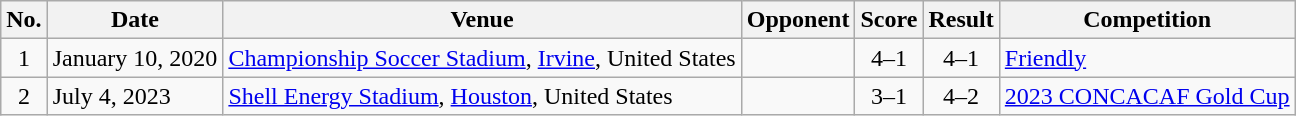<table class="wikitable sortable">
<tr>
<th scope="col">No.</th>
<th scope="col">Date</th>
<th scope="col">Venue</th>
<th scope="col">Opponent</th>
<th scope="col">Score</th>
<th scope="col">Result</th>
<th scope="col">Competition</th>
</tr>
<tr>
<td style="text-align:center">1</td>
<td>January 10, 2020</td>
<td><a href='#'>Championship Soccer Stadium</a>, <a href='#'>Irvine</a>, United States</td>
<td></td>
<td style="text-align:center">4–1</td>
<td style="text-align:center">4–1</td>
<td><a href='#'>Friendly</a></td>
</tr>
<tr>
<td style="text-align:center">2</td>
<td>July 4, 2023</td>
<td><a href='#'>Shell Energy Stadium</a>, <a href='#'>Houston</a>, United States</td>
<td></td>
<td style="text-align:center">3–1</td>
<td style="text-align:center">4–2</td>
<td><a href='#'>2023 CONCACAF Gold Cup</a></td>
</tr>
</table>
